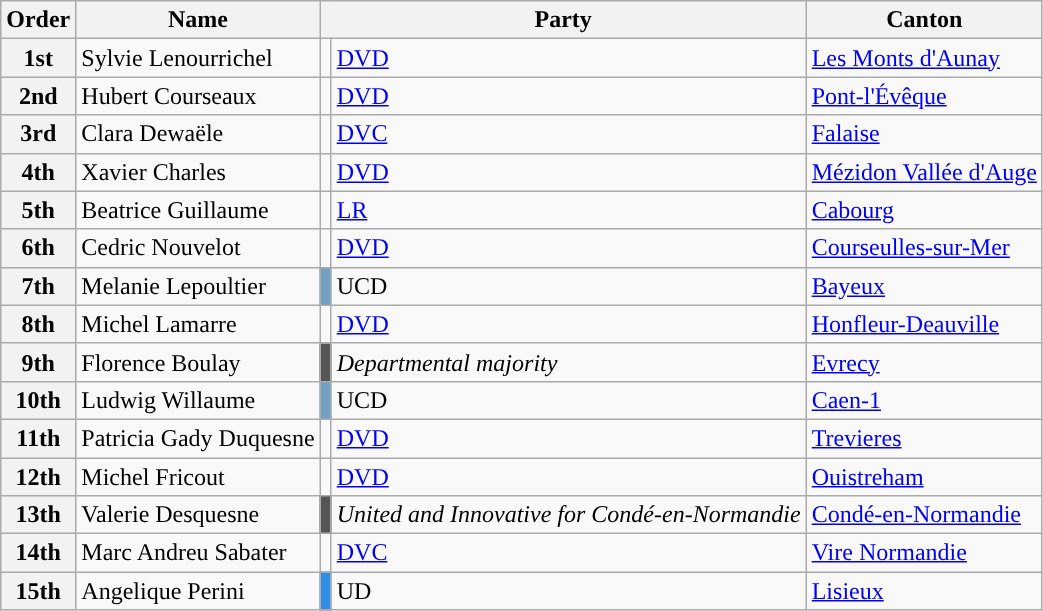<table class="wikitable sortable">
<tr>
<th>Order</th>
<th>Name</th>
<th colspan="2">Party</th>
<th>Canton</th>
</tr>
<tr>
<th>1st</th>
<td>Sylvie Lenourrichel</td>
<td style="color:inherit;background:"></td>
<td><a href='#'>DVD</a></td>
<td><a href='#'>Les Monts d'Aunay</a></td>
</tr>
<tr>
<th>2nd</th>
<td>Hubert Courseaux</td>
<td style="color:inherit;background:"></td>
<td><a href='#'>DVD</a></td>
<td><a href='#'>Pont-l'Évêque</a></td>
</tr>
<tr>
<th>3rd</th>
<td>Clara Dewaële</td>
<td style="color:inherit;background:"></td>
<td><a href='#'>DVC</a></td>
<td><a href='#'>Falaise</a></td>
</tr>
<tr>
<th>4th</th>
<td>Xavier Charles</td>
<td style="color:inherit;background:"></td>
<td><a href='#'>DVD</a></td>
<td><a href='#'>Mézidon Vallée d'Auge</a></td>
</tr>
<tr>
<th>5th</th>
<td>Beatrice Guillaume</td>
<td style="color:inherit;background:"></td>
<td><a href='#'>LR</a></td>
<td><a href='#'>Cabourg</a></td>
</tr>
<tr>
<th>6th</th>
<td>Cedric Nouvelot</td>
<td style="color:inherit;background:"></td>
<td><a href='#'>DVD</a></td>
<td><a href='#'>Courseulles-sur-Mer</a></td>
</tr>
<tr>
<th>7th</th>
<td>Melanie Lepoultier</td>
<td style="color:inherit;background:#72A0C1"></td>
<td>UCD</td>
<td><a href='#'>Bayeux</a></td>
</tr>
<tr>
<th>8th</th>
<td>Michel Lamarre</td>
<td style="color:inherit;background:"></td>
<td><a href='#'>DVD</a></td>
<td><a href='#'>Honfleur-Deauville</a></td>
</tr>
<tr>
<th>9th</th>
<td>Florence Boulay</td>
<td style="color:inherit;background:#555555"></td>
<td><em>Departmental majority</em></td>
<td><a href='#'>Evrecy</a></td>
</tr>
<tr>
<th>10th</th>
<td>Ludwig Willaume</td>
<td style="color:inherit;background:#72A0C1"></td>
<td>UCD</td>
<td><a href='#'>Caen-1</a></td>
</tr>
<tr>
<th>11th</th>
<td>Patricia Gady Duquesne</td>
<td style="color:inherit;background:"></td>
<td><a href='#'>DVD</a></td>
<td><a href='#'>Trevieres</a></td>
</tr>
<tr>
<th>12th</th>
<td>Michel Fricout</td>
<td style="color:inherit;background:"></td>
<td><a href='#'>DVD</a></td>
<td><a href='#'>Ouistreham</a></td>
</tr>
<tr>
<th>13th</th>
<td>Valerie Desquesne</td>
<td style="color:inherit;background:#555555"></td>
<td><em>United and Innovative for Condé-en-Normandie</em></td>
<td><a href='#'>Condé-en-Normandie</a></td>
</tr>
<tr>
<th>14th</th>
<td>Marc Andreu Sabater</td>
<td style="color:inherit;background:"></td>
<td><a href='#'>DVC</a></td>
<td><a href='#'>Vire Normandie</a></td>
</tr>
<tr>
<th>15th</th>
<td>Angelique Perini</td>
<td style="color:inherit;background:#318CE7"></td>
<td>UD</td>
<td><a href='#'>Lisieux</a></td>
</tr>
</table>
